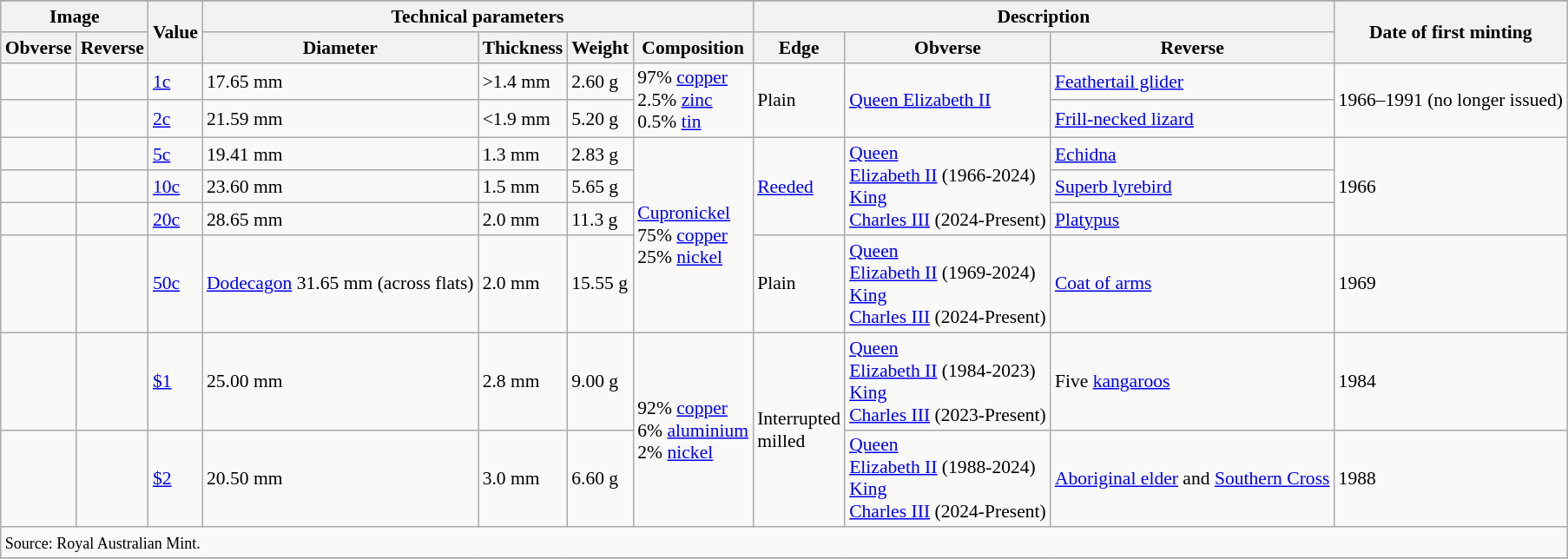<table class="wikitable" style="font-size: 90%">
<tr>
</tr>
<tr>
<th colspan=2>Image</th>
<th rowspan=2>Value</th>
<th colspan=4>Technical parameters</th>
<th colspan=3>Description</th>
<th rowspan=2>Date of first minting</th>
</tr>
<tr>
<th>Obverse</th>
<th>Reverse</th>
<th>Diameter</th>
<th>Thickness</th>
<th>Weight</th>
<th>Composition</th>
<th>Edge</th>
<th>Obverse</th>
<th>Reverse</th>
</tr>
<tr>
<td></td>
<td align="center"></td>
<td><a href='#'>1c</a><br></td>
<td>17.65 mm</td>
<td>>1.4 mm</td>
<td>2.60 g</td>
<td rowspan=2>97% <a href='#'>copper</a><br>2.5% <a href='#'>zinc</a><br>0.5% <a href='#'>tin</a></td>
<td rowspan=2>Plain</td>
<td rowspan=2><a href='#'>Queen Elizabeth II</a></td>
<td><a href='#'>Feathertail glider</a></td>
<td rowspan=2>1966–1991 (no longer issued)</td>
</tr>
<tr>
<td></td>
<td align="center"></td>
<td><a href='#'>2c</a><br></td>
<td>21.59 mm</td>
<td><1.9 mm</td>
<td>5.20 g</td>
<td><a href='#'>Frill-necked lizard</a></td>
</tr>
<tr>
<td></td>
<td align="center"></td>
<td><a href='#'>5c</a></td>
<td>19.41 mm</td>
<td>1.3 mm</td>
<td>2.83 g</td>
<td rowspan=4><a href='#'>Cupronickel</a><br>75% <a href='#'>copper</a><br>25% <a href='#'>nickel</a></td>
<td rowspan=3><a href='#'>Reeded</a></td>
<td rowspan=3><a href='#'>Queen<br>Elizabeth II</a> (1966-2024)<br><a href='#'>King<br>Charles III</a> (2024-Present)</td>
<td><a href='#'>Echidna</a></td>
<td rowspan=3>1966</td>
</tr>
<tr>
<td></td>
<td align="center"></td>
<td><a href='#'>10c</a></td>
<td>23.60 mm</td>
<td>1.5 mm</td>
<td>5.65 g</td>
<td><a href='#'>Superb lyrebird</a></td>
</tr>
<tr>
<td></td>
<td align="center"></td>
<td><a href='#'>20c</a></td>
<td>28.65 mm</td>
<td>2.0 mm</td>
<td>11.3 g</td>
<td><a href='#'>Platypus</a></td>
</tr>
<tr>
<td></td>
<td align="center"></td>
<td><a href='#'>50c</a></td>
<td><a href='#'>Dodecagon</a> 31.65 mm (across flats)</td>
<td>2.0 mm</td>
<td>15.55 g</td>
<td>Plain</td>
<td><a href='#'>Queen<br>Elizabeth II</a> (1969-2024)<br><a href='#'>King<br>Charles III</a> (2024-Present)</td>
<td><a href='#'>Coat of arms</a></td>
<td>1969</td>
</tr>
<tr>
<td></td>
<td align="center"></td>
<td><a href='#'>$1</a></td>
<td>25.00 mm</td>
<td>2.8 mm</td>
<td>9.00 g</td>
<td rowspan=2>92% <a href='#'>copper</a><br>6% <a href='#'>aluminium</a><br>2% <a href='#'>nickel</a></td>
<td rowspan=2>Interrupted<br>milled</td>
<td rowspan=1><a href='#'>Queen<br>Elizabeth II</a> (1984-2023)<br><a href='#'>King<br>Charles III</a> (2023-Present)</td>
<td>Five <a href='#'>kangaroos</a></td>
<td>1984</td>
</tr>
<tr>
<td></td>
<td align="center"></td>
<td><a href='#'>$2</a></td>
<td>20.50 mm</td>
<td>3.0 mm</td>
<td>6.60 g</td>
<td rowspan=1><a href='#'>Queen<br>Elizabeth II</a> (1988-2024)<br><a href='#'>King<br>Charles III</a> (2024-Present)</td>
<td><a href='#'>Aboriginal elder</a> and <a href='#'>Southern Cross</a></td>
<td>1988</td>
</tr>
<tr>
<td colspan="11"> <small>Source: Royal Australian Mint.</small></td>
</tr>
<tr>
</tr>
</table>
